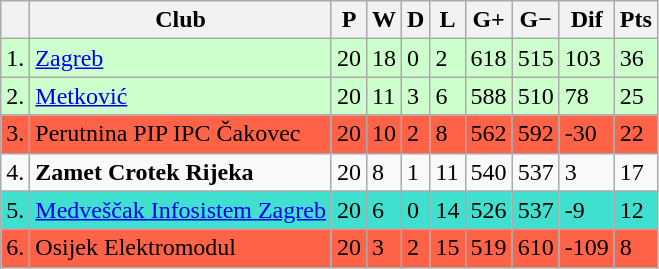<table class="wikitable sortable">
<tr>
<th></th>
<th>Club</th>
<th>P</th>
<th>W</th>
<th>D</th>
<th>L</th>
<th>G+</th>
<th>G−</th>
<th>Dif</th>
<th>Pts</th>
</tr>
<tr bgcolor=#ccffcc>
<td>1.</td>
<td><a href='#'>Zagreb</a></td>
<td>20</td>
<td>18</td>
<td>0</td>
<td>2</td>
<td>618</td>
<td>515</td>
<td>103</td>
<td>36</td>
</tr>
<tr bgcolor=#ccffcc>
<td>2.</td>
<td><a href='#'>Metković</a></td>
<td>20</td>
<td>11</td>
<td>3</td>
<td>6</td>
<td>588</td>
<td>510</td>
<td>78</td>
<td>25</td>
</tr>
<tr bgcolor="tomato">
<td>3.</td>
<td>Perutnina PIP IPC Čakovec</td>
<td>20</td>
<td>10</td>
<td>2</td>
<td>8</td>
<td>562</td>
<td>592</td>
<td>-30</td>
<td>22</td>
</tr>
<tr>
<td>4.</td>
<td><strong>Zamet Crotek Rijeka</strong></td>
<td>20</td>
<td>8</td>
<td>1</td>
<td>11</td>
<td>540</td>
<td>537</td>
<td>3</td>
<td>17</td>
</tr>
<tr bgcolor="turquoise">
<td>5.</td>
<td><a href='#'>Medveščak Infosistem Zagreb</a></td>
<td>20</td>
<td>6</td>
<td>0</td>
<td>14</td>
<td>526</td>
<td>537</td>
<td>-9</td>
<td>12</td>
</tr>
<tr bgcolor="tomato">
<td>6.</td>
<td>Osijek Elektromodul</td>
<td>20</td>
<td>3</td>
<td>2</td>
<td>15</td>
<td>519</td>
<td>610</td>
<td>-109</td>
<td>8</td>
</tr>
</table>
